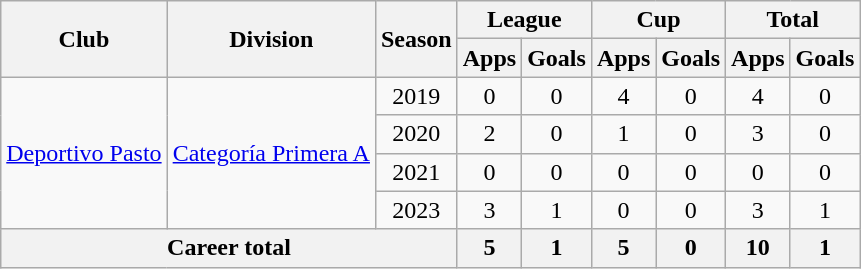<table class="wikitable" style="text-align: center">
<tr>
<th rowspan="2">Club</th>
<th rowspan="2">Division</th>
<th rowspan="2">Season</th>
<th colspan="2">League</th>
<th colspan="2">Cup</th>
<th colspan="2">Total</th>
</tr>
<tr>
<th>Apps</th>
<th>Goals</th>
<th>Apps</th>
<th>Goals</th>
<th>Apps</th>
<th>Goals</th>
</tr>
<tr>
<td rowspan="4"><a href='#'>Deportivo Pasto</a></td>
<td rowspan="4"><a href='#'>Categoría Primera A</a></td>
<td>2019</td>
<td>0</td>
<td>0</td>
<td>4</td>
<td>0</td>
<td>4</td>
<td>0</td>
</tr>
<tr>
<td>2020</td>
<td>2</td>
<td>0</td>
<td>1</td>
<td>0</td>
<td>3</td>
<td>0</td>
</tr>
<tr>
<td>2021</td>
<td>0</td>
<td>0</td>
<td>0</td>
<td>0</td>
<td>0</td>
<td>0</td>
</tr>
<tr>
<td>2023</td>
<td>3</td>
<td>1</td>
<td>0</td>
<td>0</td>
<td>3</td>
<td>1</td>
</tr>
<tr>
<th colspan="3">Career total</th>
<th>5</th>
<th>1</th>
<th>5</th>
<th>0</th>
<th>10</th>
<th>1</th>
</tr>
</table>
